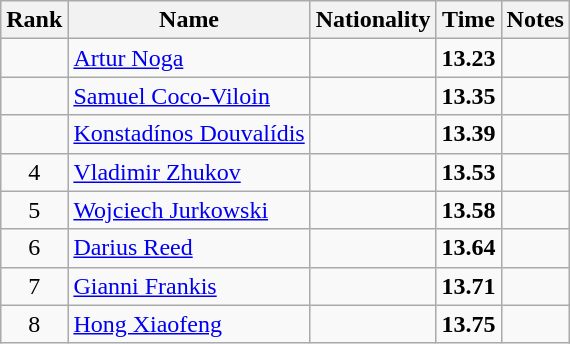<table class="wikitable sortable" style="text-align:center">
<tr>
<th>Rank</th>
<th>Name</th>
<th>Nationality</th>
<th>Time</th>
<th>Notes</th>
</tr>
<tr>
<td></td>
<td align=left><a href='#'>Artur Noga</a></td>
<td align=left></td>
<td><strong>13.23</strong></td>
<td></td>
</tr>
<tr>
<td></td>
<td align=left><a href='#'>Samuel Coco-Viloin</a></td>
<td align=left></td>
<td><strong>13.35</strong></td>
<td></td>
</tr>
<tr>
<td></td>
<td align=left><a href='#'>Konstadínos Douvalídis</a></td>
<td align=left></td>
<td><strong>13.39</strong></td>
<td></td>
</tr>
<tr>
<td>4</td>
<td align=left><a href='#'>Vladimir Zhukov</a></td>
<td align=left></td>
<td><strong>13.53</strong></td>
<td></td>
</tr>
<tr>
<td>5</td>
<td align=left><a href='#'>Wojciech Jurkowski</a></td>
<td align=left></td>
<td><strong>13.58</strong></td>
<td></td>
</tr>
<tr>
<td>6</td>
<td align=left><a href='#'>Darius Reed</a></td>
<td align=left></td>
<td><strong>13.64</strong></td>
<td></td>
</tr>
<tr>
<td>7</td>
<td align=left><a href='#'>Gianni Frankis</a></td>
<td align=left></td>
<td><strong>13.71</strong></td>
<td></td>
</tr>
<tr>
<td>8</td>
<td align=left><a href='#'>Hong Xiaofeng</a></td>
<td align=left></td>
<td><strong>13.75</strong></td>
<td></td>
</tr>
</table>
